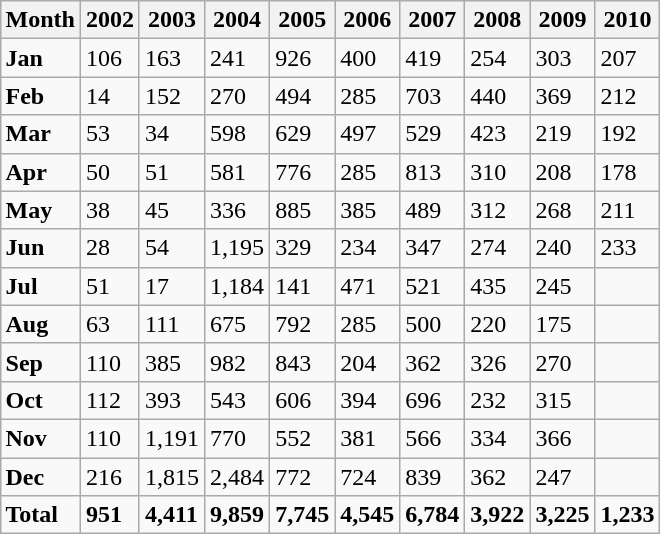<table class="wikitable" style="margin: 1em auto 1em auto">
<tr>
<th>Month</th>
<th>2002</th>
<th>2003</th>
<th>2004</th>
<th>2005</th>
<th>2006</th>
<th>2007</th>
<th>2008</th>
<th>2009</th>
<th>2010</th>
</tr>
<tr>
<td><strong>Jan</strong></td>
<td>106</td>
<td>163</td>
<td>241</td>
<td>926</td>
<td>400</td>
<td>419</td>
<td>254</td>
<td>303</td>
<td>207</td>
</tr>
<tr>
<td><strong>Feb</strong></td>
<td>14</td>
<td>152</td>
<td>270</td>
<td>494</td>
<td>285</td>
<td>703</td>
<td>440</td>
<td>369</td>
<td>212</td>
</tr>
<tr>
<td><strong>Mar</strong></td>
<td>53</td>
<td>34</td>
<td>598</td>
<td>629</td>
<td>497</td>
<td>529</td>
<td>423</td>
<td>219</td>
<td>192</td>
</tr>
<tr>
<td><strong>Apr</strong></td>
<td>50</td>
<td>51</td>
<td>581</td>
<td>776</td>
<td>285</td>
<td>813</td>
<td>310</td>
<td>208</td>
<td>178</td>
</tr>
<tr>
<td><strong>May</strong></td>
<td>38</td>
<td>45</td>
<td>336</td>
<td>885</td>
<td>385</td>
<td>489</td>
<td>312</td>
<td>268</td>
<td>211</td>
</tr>
<tr>
<td><strong>Jun</strong></td>
<td>28</td>
<td>54</td>
<td>1,195</td>
<td>329</td>
<td>234</td>
<td>347</td>
<td>274</td>
<td>240</td>
<td>233</td>
</tr>
<tr>
<td><strong>Jul</strong></td>
<td>51</td>
<td>17</td>
<td>1,184</td>
<td>141</td>
<td>471</td>
<td>521</td>
<td>435</td>
<td>245</td>
<td></td>
</tr>
<tr>
<td><strong>Aug</strong></td>
<td>63</td>
<td>111</td>
<td>675</td>
<td>792</td>
<td>285</td>
<td>500</td>
<td>220</td>
<td>175</td>
<td></td>
</tr>
<tr>
<td><strong>Sep</strong></td>
<td>110</td>
<td>385</td>
<td>982</td>
<td>843</td>
<td>204</td>
<td>362</td>
<td>326</td>
<td>270</td>
<td></td>
</tr>
<tr>
<td><strong>Oct</strong></td>
<td>112</td>
<td>393</td>
<td>543</td>
<td>606</td>
<td>394</td>
<td>696</td>
<td>232</td>
<td>315</td>
<td></td>
</tr>
<tr>
<td><strong>Nov</strong></td>
<td>110</td>
<td>1,191</td>
<td>770</td>
<td>552</td>
<td>381</td>
<td>566</td>
<td>334</td>
<td>366</td>
<td></td>
</tr>
<tr>
<td><strong>Dec</strong></td>
<td>216</td>
<td>1,815</td>
<td>2,484</td>
<td>772</td>
<td>724</td>
<td>839</td>
<td>362</td>
<td>247</td>
<td></td>
</tr>
<tr>
<td><strong>Total</strong></td>
<td><strong>951</strong></td>
<td><strong>4,411</strong></td>
<td><strong>9,859</strong></td>
<td><strong>7,745</strong></td>
<td><strong>4,545</strong></td>
<td><strong>6,784</strong></td>
<td><strong>3,922</strong></td>
<td><strong>3,225</strong></td>
<td><strong>1,233</strong></td>
</tr>
</table>
